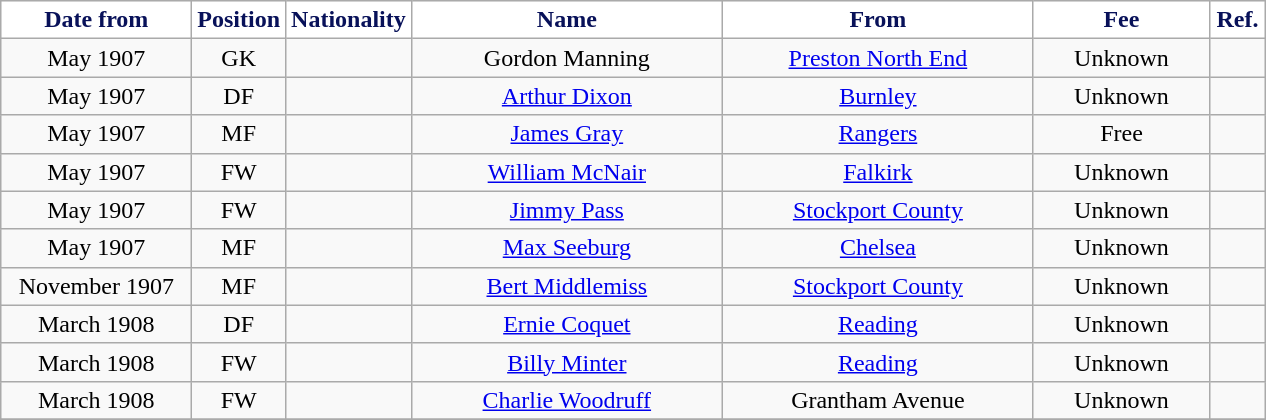<table class="wikitable" style="text-align:center">
<tr>
<th style="background:#FFFFFF; color:#081159; width:120px;">Date from</th>
<th style="background:#FFFFFF; color:#081159; width:50px;">Position</th>
<th style="background:#FFFFFF; color:#081159; width:50px;">Nationality</th>
<th style="background:#FFFFFF; color:#081159; width:200px;">Name</th>
<th style="background:#FFFFFF; color:#081159; width:200px;">From</th>
<th style="background:#FFFFFF; color:#081159; width:110px;">Fee</th>
<th style="background:#FFFFFF; color:#081159; width:30px;">Ref.</th>
</tr>
<tr>
<td>May 1907</td>
<td>GK</td>
<td></td>
<td>Gordon Manning</td>
<td><a href='#'>Preston North End</a></td>
<td>Unknown</td>
<td></td>
</tr>
<tr>
<td>May 1907</td>
<td>DF</td>
<td></td>
<td><a href='#'>Arthur Dixon</a></td>
<td><a href='#'>Burnley</a></td>
<td>Unknown</td>
<td></td>
</tr>
<tr>
<td>May 1907</td>
<td>MF</td>
<td></td>
<td><a href='#'>James Gray</a></td>
<td><a href='#'>Rangers</a></td>
<td>Free</td>
<td></td>
</tr>
<tr>
<td>May 1907</td>
<td>FW</td>
<td></td>
<td><a href='#'>William McNair</a></td>
<td><a href='#'>Falkirk</a></td>
<td>Unknown</td>
<td></td>
</tr>
<tr>
<td>May 1907</td>
<td>FW</td>
<td></td>
<td><a href='#'>Jimmy Pass</a></td>
<td><a href='#'>Stockport County</a></td>
<td>Unknown</td>
<td></td>
</tr>
<tr>
<td>May 1907</td>
<td>MF</td>
<td></td>
<td><a href='#'>Max Seeburg</a></td>
<td><a href='#'>Chelsea</a></td>
<td>Unknown</td>
<td></td>
</tr>
<tr>
<td>November 1907</td>
<td>MF</td>
<td></td>
<td><a href='#'>Bert Middlemiss</a></td>
<td><a href='#'>Stockport County</a></td>
<td>Unknown</td>
<td></td>
</tr>
<tr>
<td>March 1908</td>
<td>DF</td>
<td></td>
<td><a href='#'>Ernie Coquet</a></td>
<td><a href='#'>Reading</a></td>
<td>Unknown</td>
<td></td>
</tr>
<tr>
<td>March 1908</td>
<td>FW</td>
<td></td>
<td><a href='#'>Billy Minter</a></td>
<td><a href='#'>Reading</a></td>
<td>Unknown</td>
<td></td>
</tr>
<tr>
<td>March 1908</td>
<td>FW</td>
<td></td>
<td><a href='#'>Charlie Woodruff</a></td>
<td>Grantham Avenue</td>
<td>Unknown</td>
<td></td>
</tr>
<tr>
</tr>
</table>
